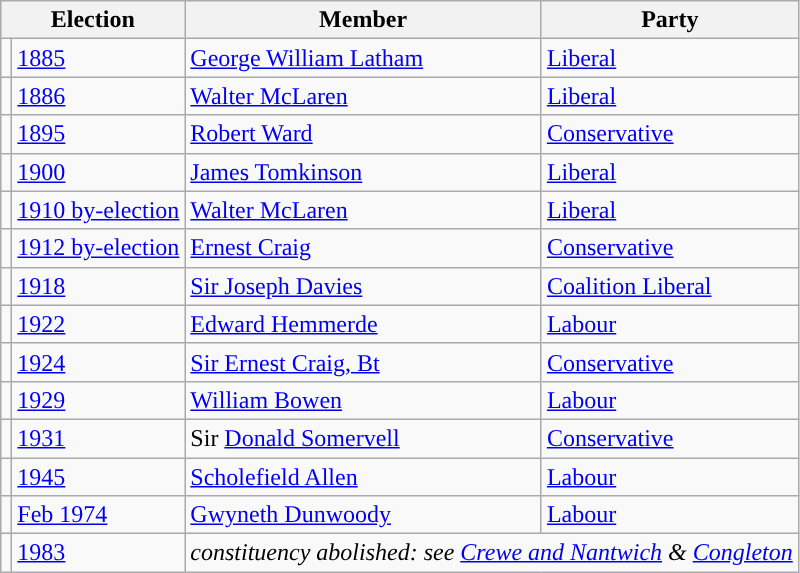<table class="wikitable">
<tr>
<th colspan="2">Election</th>
<th>Member</th>
<th>Party</th>
</tr>
<tr>
<td style="color:inherit;background-color: "></td>
<td><a href='#'>1885</a></td>
<td><a href='#'>George William Latham</a></td>
<td><a href='#'>Liberal</a></td>
</tr>
<tr>
<td style="color:inherit;background-color: "></td>
<td><a href='#'>1886</a></td>
<td><a href='#'>Walter McLaren</a></td>
<td><a href='#'>Liberal</a></td>
</tr>
<tr>
<td style="color:inherit;background-color: "></td>
<td><a href='#'>1895</a></td>
<td><a href='#'>Robert Ward</a></td>
<td><a href='#'>Conservative</a></td>
</tr>
<tr>
<td style="color:inherit;background-color: "></td>
<td><a href='#'>1900</a></td>
<td><a href='#'>James Tomkinson</a></td>
<td><a href='#'>Liberal</a></td>
</tr>
<tr>
<td style="color:inherit;background-color: "></td>
<td><a href='#'>1910 by-election</a></td>
<td><a href='#'>Walter McLaren</a></td>
<td><a href='#'>Liberal</a></td>
</tr>
<tr>
<td style="color:inherit;background-color: "></td>
<td><a href='#'>1912 by-election</a></td>
<td><a href='#'>Ernest Craig</a></td>
<td><a href='#'>Conservative</a></td>
</tr>
<tr>
<td style="color:inherit;background-color: "></td>
<td><a href='#'>1918</a></td>
<td><a href='#'>Sir Joseph Davies</a></td>
<td><a href='#'>Coalition Liberal</a></td>
</tr>
<tr>
<td style="color:inherit;background-color: "></td>
<td><a href='#'>1922</a></td>
<td><a href='#'>Edward Hemmerde</a></td>
<td><a href='#'>Labour</a></td>
</tr>
<tr>
<td style="color:inherit;background-color: "></td>
<td><a href='#'>1924</a></td>
<td><a href='#'>Sir Ernest Craig, Bt</a></td>
<td><a href='#'>Conservative</a></td>
</tr>
<tr>
<td style="color:inherit;background-color: "></td>
<td><a href='#'>1929</a></td>
<td><a href='#'>William Bowen</a></td>
<td><a href='#'>Labour</a></td>
</tr>
<tr>
<td style="color:inherit;background-color: "></td>
<td><a href='#'>1931</a></td>
<td>Sir <a href='#'>Donald Somervell</a></td>
<td><a href='#'>Conservative</a></td>
</tr>
<tr>
<td style="color:inherit;background-color: "></td>
<td><a href='#'>1945</a></td>
<td><a href='#'>Scholefield Allen</a></td>
<td><a href='#'>Labour</a></td>
</tr>
<tr>
<td style="color:inherit;background-color: "></td>
<td><a href='#'>Feb 1974</a></td>
<td><a href='#'>Gwyneth Dunwoody</a></td>
<td><a href='#'>Labour</a></td>
</tr>
<tr>
<td></td>
<td><a href='#'>1983</a></td>
<td colspan="2"><em>constituency abolished: see <a href='#'>Crewe and Nantwich</a> & <a href='#'>Congleton</a></em></td>
</tr>
</table>
